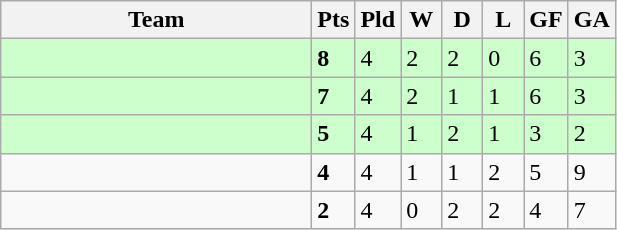<table class="wikitable">
<tr>
<th width=200>Team</th>
<th width=20>Pts</th>
<th width=20>Pld</th>
<th width=20>W</th>
<th width=20>D</th>
<th width=20>L</th>
<th width=20>GF</th>
<th width=20>GA</th>
</tr>
<tr style="background:#ccffcc">
<td style="text-align:left"></td>
<td><strong>8</strong></td>
<td>4</td>
<td>2</td>
<td>2</td>
<td>0</td>
<td>6</td>
<td>3</td>
</tr>
<tr style="background:#ccffcc">
<td style="text-align:left"></td>
<td><strong>7</strong></td>
<td>4</td>
<td>2</td>
<td>1</td>
<td>1</td>
<td>6</td>
<td>3</td>
</tr>
<tr style="background:#ccffcc">
<td style="text-align:left"></td>
<td><strong>5</strong></td>
<td>4</td>
<td>1</td>
<td>2</td>
<td>1</td>
<td>3</td>
<td>2</td>
</tr>
<tr>
<td style="text-align:left"></td>
<td><strong>4</strong></td>
<td>4</td>
<td>1</td>
<td>1</td>
<td>2</td>
<td>5</td>
<td>9</td>
</tr>
<tr>
<td style="text-align:left"></td>
<td><strong>2</strong></td>
<td>4</td>
<td>0</td>
<td>2</td>
<td>2</td>
<td>4</td>
<td>7</td>
</tr>
</table>
